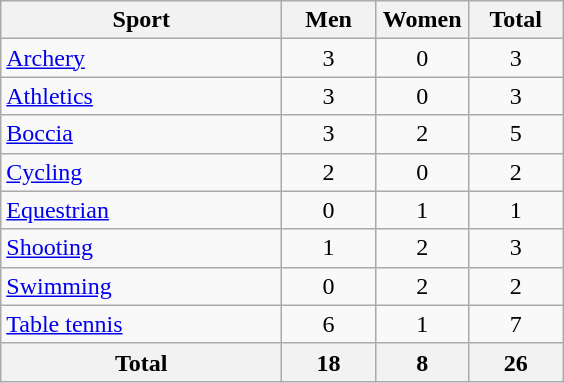<table class="wikitable sortable" style="text-align:center;">
<tr>
<th width=180>Sport</th>
<th width=55>Men</th>
<th width=55>Women</th>
<th width=55>Total</th>
</tr>
<tr>
<td align=left><a href='#'>Archery</a></td>
<td>3</td>
<td>0</td>
<td>3</td>
</tr>
<tr>
<td align=left><a href='#'>Athletics</a></td>
<td>3</td>
<td>0</td>
<td>3</td>
</tr>
<tr>
<td align=left><a href='#'>Boccia</a></td>
<td>3</td>
<td>2</td>
<td>5</td>
</tr>
<tr>
<td align=left><a href='#'>Cycling</a></td>
<td>2</td>
<td>0</td>
<td>2</td>
</tr>
<tr>
<td align=left><a href='#'>Equestrian</a></td>
<td>0</td>
<td>1</td>
<td>1</td>
</tr>
<tr>
<td align=left><a href='#'>Shooting</a></td>
<td>1</td>
<td>2</td>
<td>3</td>
</tr>
<tr>
<td align=left><a href='#'>Swimming</a></td>
<td>0</td>
<td>2</td>
<td>2</td>
</tr>
<tr>
<td align=left><a href='#'>Table tennis</a></td>
<td>6</td>
<td>1</td>
<td>7</td>
</tr>
<tr>
<th>Total</th>
<th>18</th>
<th>8</th>
<th>26</th>
</tr>
</table>
